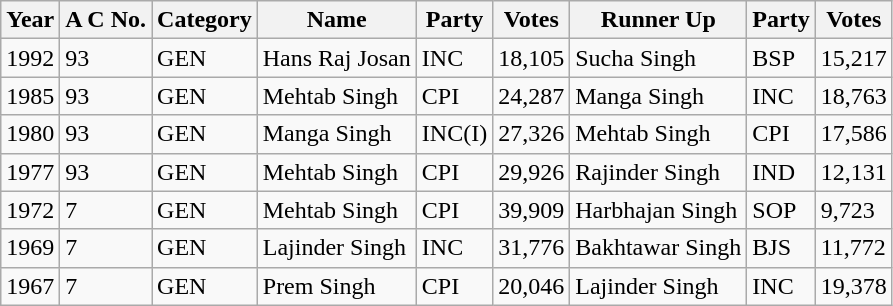<table class="wikitable sortable">
<tr>
<th>Year</th>
<th>A C No.</th>
<th>Category</th>
<th>Name</th>
<th>Party</th>
<th>Votes</th>
<th>Runner Up</th>
<th>Party</th>
<th>Votes</th>
</tr>
<tr>
<td>1992</td>
<td>93</td>
<td>GEN</td>
<td>Hans Raj Josan</td>
<td>INC</td>
<td>18,105</td>
<td>Sucha Singh</td>
<td>BSP</td>
<td>15,217</td>
</tr>
<tr>
<td>1985</td>
<td>93</td>
<td>GEN</td>
<td>Mehtab Singh</td>
<td>CPI</td>
<td>24,287</td>
<td>Manga Singh</td>
<td>INC</td>
<td>18,763</td>
</tr>
<tr>
<td>1980</td>
<td>93</td>
<td>GEN</td>
<td>Manga Singh</td>
<td>INC(I)</td>
<td>27,326</td>
<td>Mehtab Singh</td>
<td>CPI</td>
<td>17,586</td>
</tr>
<tr>
<td>1977</td>
<td>93</td>
<td>GEN</td>
<td>Mehtab Singh</td>
<td>CPI</td>
<td>29,926</td>
<td>Rajinder Singh</td>
<td>IND</td>
<td>12,131</td>
</tr>
<tr>
<td>1972</td>
<td>7</td>
<td>GEN</td>
<td>Mehtab Singh</td>
<td>CPI</td>
<td>39,909</td>
<td>Harbhajan Singh</td>
<td>SOP</td>
<td>9,723</td>
</tr>
<tr>
<td>1969</td>
<td>7</td>
<td>GEN</td>
<td>Lajinder Singh</td>
<td>INC</td>
<td>31,776</td>
<td>Bakhtawar Singh</td>
<td>BJS</td>
<td>11,772</td>
</tr>
<tr>
<td>1967</td>
<td>7</td>
<td>GEN</td>
<td>Prem Singh</td>
<td>CPI</td>
<td>20,046</td>
<td>Lajinder Singh</td>
<td>INC</td>
<td>19,378</td>
</tr>
</table>
